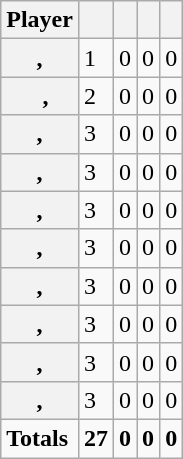<table class="wikitable sortable plainrowheaders">
<tr>
<th scope="col">Player</th>
<th scope="col"></th>
<th scope="col"></th>
<th scope="col"></th>
<th scope="col"></th>
</tr>
<tr>
<th scope="row">, </th>
<td>1</td>
<td>0</td>
<td>0</td>
<td>0</td>
</tr>
<tr>
<th scope="row">  , </th>
<td>2</td>
<td>0</td>
<td>0</td>
<td>0</td>
</tr>
<tr>
<th scope="row">, </th>
<td>3</td>
<td>0</td>
<td>0</td>
<td>0</td>
</tr>
<tr>
<th scope="row">, </th>
<td>3</td>
<td>0</td>
<td>0</td>
<td>0</td>
</tr>
<tr>
<th scope="row">, </th>
<td>3</td>
<td>0</td>
<td>0</td>
<td>0</td>
</tr>
<tr>
<th scope="row">, </th>
<td>3</td>
<td>0</td>
<td>0</td>
<td>0</td>
</tr>
<tr>
<th scope="row">, </th>
<td>3</td>
<td>0</td>
<td>0</td>
<td>0</td>
</tr>
<tr>
<th scope="row">, </th>
<td>3</td>
<td>0</td>
<td>0</td>
<td>0</td>
</tr>
<tr>
<th scope="row">, </th>
<td>3</td>
<td>0</td>
<td>0</td>
<td>0</td>
</tr>
<tr>
<th scope="row">, </th>
<td>3</td>
<td>0</td>
<td>0</td>
<td>0</td>
</tr>
<tr class="sortbottom">
<td><strong>Totals</strong></td>
<td><strong>27</strong></td>
<td><strong>0</strong></td>
<td><strong>0</strong></td>
<td><strong>0</strong></td>
</tr>
</table>
